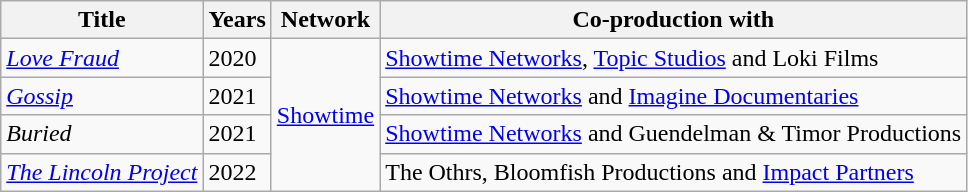<table class="wikitable sortable">
<tr>
<th>Title</th>
<th>Years</th>
<th>Network</th>
<th>Co-production with</th>
</tr>
<tr>
<td><em><a href='#'>Love Fraud</a></em></td>
<td>2020</td>
<td rowspan="4"><a href='#'>Showtime</a></td>
<td><a href='#'>Showtime Networks</a>, <a href='#'>Topic Studios</a> and Loki Films</td>
</tr>
<tr>
<td><em><a href='#'>Gossip</a></em></td>
<td>2021</td>
<td><a href='#'>Showtime Networks</a> and <a href='#'>Imagine Documentaries</a></td>
</tr>
<tr>
<td><em>Buried</em></td>
<td>2021</td>
<td><a href='#'>Showtime Networks</a> and Guendelman & Timor Productions</td>
</tr>
<tr>
<td><em><a href='#'>The Lincoln Project</a></em></td>
<td>2022</td>
<td>The Othrs, Bloomfish Productions and <a href='#'>Impact Partners</a></td>
</tr>
</table>
